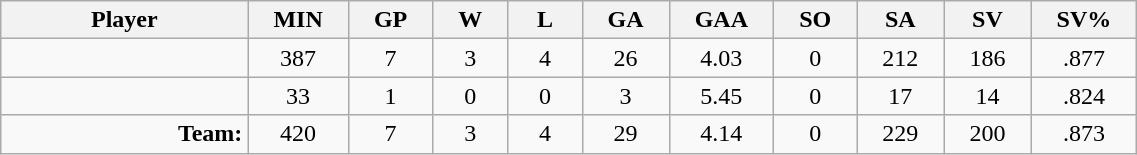<table class="wikitable sortable" width="60%">
<tr>
<th bgcolor="#DDDDFF" width="10%">Player</th>
<th width="3%" bgcolor="#DDDDFF" title="Minutes played">MIN</th>
<th width="3%" bgcolor="#DDDDFF" title="Games played in">GP</th>
<th width="3%" bgcolor="#DDDDFF" title="Wins">W</th>
<th width="3%" bgcolor="#DDDDFF"title="Losses">L</th>
<th width="3%" bgcolor="#DDDDFF" title="Goals against">GA</th>
<th width="3%" bgcolor="#DDDDFF" title="Goals against average">GAA</th>
<th width="3%" bgcolor="#DDDDFF" title="Shut-outs">SO</th>
<th width="3%" bgcolor="#DDDDFF" title="Shots against">SA</th>
<th width="3%" bgcolor="#DDDDFF" title="Shots saved">SV</th>
<th width="3%" bgcolor="#DDDDFF" title="Save percentage">SV%</th>
</tr>
<tr align="center">
<td align="right"></td>
<td>387</td>
<td>7</td>
<td>3</td>
<td>4</td>
<td>26</td>
<td>4.03</td>
<td>0</td>
<td>212</td>
<td>186</td>
<td>.877</td>
</tr>
<tr align="center">
<td align="right"></td>
<td>33</td>
<td>1</td>
<td>0</td>
<td>0</td>
<td>3</td>
<td>5.45</td>
<td>0</td>
<td>17</td>
<td>14</td>
<td>.824</td>
</tr>
<tr align="center">
<td align="right"><strong>Team:</strong></td>
<td>420</td>
<td>7</td>
<td>3</td>
<td>4</td>
<td>29</td>
<td>4.14</td>
<td>0</td>
<td>229</td>
<td>200</td>
<td>.873</td>
</tr>
</table>
